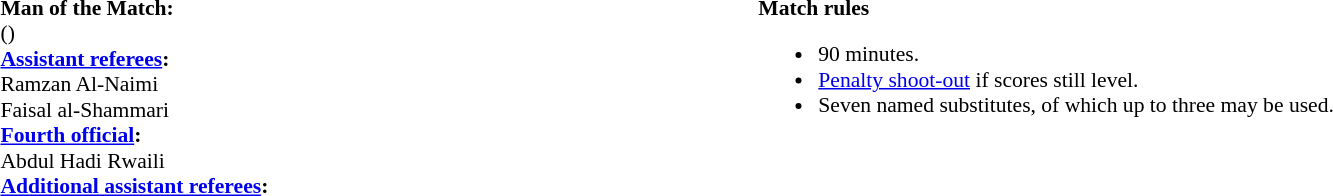<table width=100% style="font-size:90%">
<tr>
<td><br><strong>Man of the Match:</strong>
<br> ()<br><strong><a href='#'>Assistant referees</a>:</strong>
<br>Ramzan Al-Naimi
<br>Faisal al-Shammari
<br><strong><a href='#'>Fourth official</a>:</strong>
<br>Abdul Hadi Rwaili
<br><strong><a href='#'>Additional assistant referees</a>:</strong></td>
<td style="width:60%; vertical-align:top;"><br><strong>Match rules</strong><ul><li>90 minutes.</li><li><a href='#'>Penalty shoot-out</a> if scores still level.</li><li>Seven named substitutes, of which up to three may be used.</li></ul></td>
</tr>
</table>
